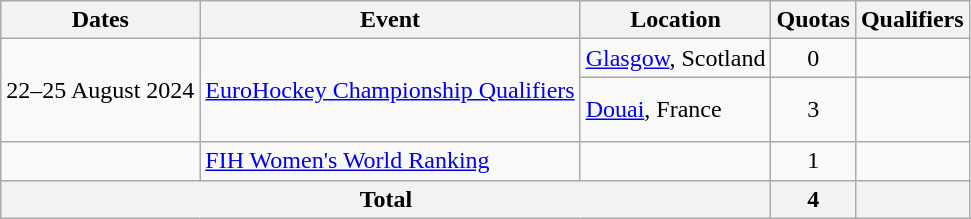<table class=wikitable>
<tr>
<th>Dates</th>
<th>Event</th>
<th>Location</th>
<th>Quotas</th>
<th>Qualifiers</th>
</tr>
<tr>
<td rowspan=2>22–25 August 2024</td>
<td rowspan=2><a href='#'>EuroHockey Championship Qualifiers</a></td>
<td><a href='#'>Glasgow</a>, Scotland</td>
<td align=center>0</td>
<td><s></s></td>
</tr>
<tr>
<td><a href='#'>Douai</a>, France</td>
<td align=center>3</td>
<td><br><br></td>
</tr>
<tr>
<td></td>
<td><a href='#'>FIH Women's World Ranking</a></td>
<td></td>
<td align=center>1</td>
<td><s></s><br></td>
</tr>
<tr>
<th colspan=3>Total</th>
<th>4</th>
<th></th>
</tr>
</table>
